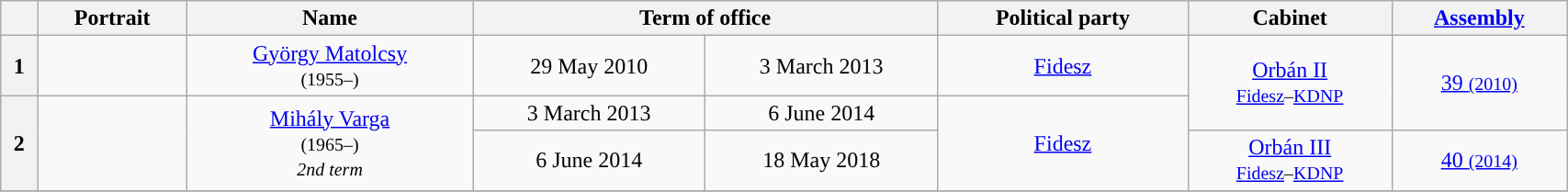<table class="wikitable" style="width:90%; text-align:center;">
<tr>
<th></th>
<th>Portrait</th>
<th>Name<br></th>
<th colspan=2>Term of office</th>
<th>Political party</th>
<th>Cabinet</th>
<th><a href='#'>Assembly</a><br></th>
</tr>
<tr>
<th style="background:">1</th>
<td></td>
<td><a href='#'>György Matolcsy</a><br><small>(1955–)</small></td>
<td>29 May 2010</td>
<td>3 March 2013</td>
<td><a href='#'>Fidesz</a></td>
<td rowspan="2"><a href='#'>Orbán II</a><br><small><a href='#'>Fidesz</a>–<a href='#'>KDNP</a></small></td>
<td rowspan="2"><a href='#'>39 <small>(2010)</small></a></td>
</tr>
<tr>
<th rowspan="2" style="background:">2</th>
<td rowspan="2"></td>
<td rowspan="2"><a href='#'>Mihály Varga</a><br><small>(1965–)<br><em>2nd term</em></small></td>
<td>3 March 2013</td>
<td>6 June 2014</td>
<td rowspan="2"><a href='#'>Fidesz</a></td>
</tr>
<tr>
<td>6 June 2014</td>
<td>18 May 2018</td>
<td><a href='#'>Orbán III</a><br><small><a href='#'>Fidesz</a>–<a href='#'>KDNP</a></small></td>
<td><a href='#'>40 <small>(2014)</small></a></td>
</tr>
<tr>
</tr>
</table>
